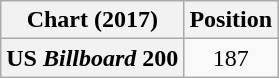<table class="wikitable plainrowheaders" style="text-align:center">
<tr>
<th scope="col">Chart (2017)</th>
<th scope="col">Position</th>
</tr>
<tr>
<th scope="row">US <em>Billboard</em> 200</th>
<td>187</td>
</tr>
</table>
